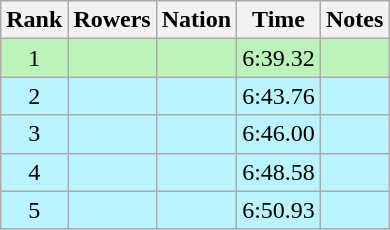<table class="wikitable sortable" style="text-align:center">
<tr>
<th>Rank</th>
<th>Rowers</th>
<th>Nation</th>
<th>Time</th>
<th>Notes</th>
</tr>
<tr bgcolor=bbf3bb>
<td>1</td>
<td align=left data-sort-value="Biesenthal, Laryssa"></td>
<td align=left></td>
<td>6:39.32</td>
<td></td>
</tr>
<tr bgcolor=bbf3ff>
<td>2</td>
<td align=left data-sort-value="Eijs, Irene"></td>
<td align=left></td>
<td>6:43.76</td>
<td></td>
</tr>
<tr bgcolor=bbf3ff>
<td>3</td>
<td align=left></td>
<td align=left></td>
<td>6:46.00</td>
<td></td>
</tr>
<tr bgcolor=bbf3ff>
<td>4</td>
<td align=left data-sort-value="Newmarch, Sally"></td>
<td align=left></td>
<td>6:48.58</td>
<td></td>
</tr>
<tr bgcolor=bbf3ff>
<td>5</td>
<td align=left data-sort-value="Alupei, Angela"></td>
<td align=left></td>
<td>6:50.93</td>
<td></td>
</tr>
</table>
